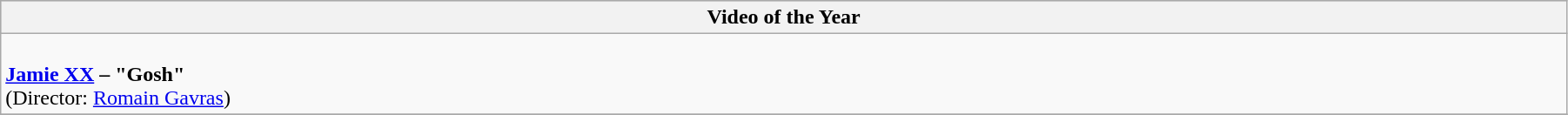<table class="wikitable" style="width:95%">
<tr bgcolor="#bebebe">
<th width="100%">Video of the Year</th>
</tr>
<tr>
<td valign="top"><br><strong><a href='#'>Jamie XX</a> – "Gosh"</strong> <br> (Director: <a href='#'>Romain Gavras</a>)</td>
</tr>
<tr>
</tr>
</table>
